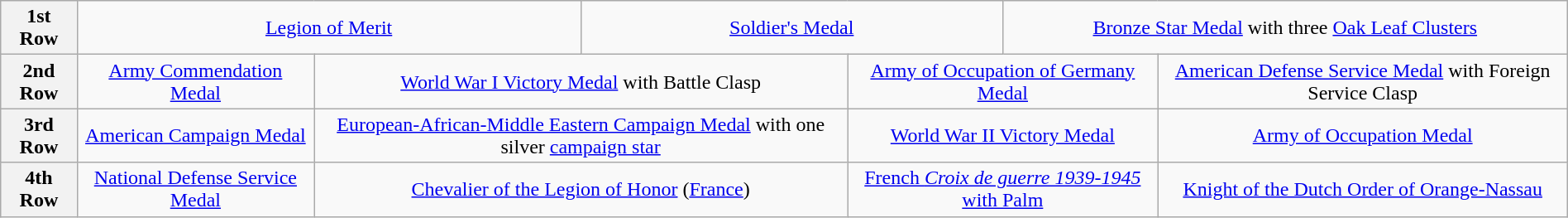<table class="wikitable" style="margin:1em auto; text-align:center;">
<tr>
<th>1st Row</th>
<td colspan="6"><a href='#'>Legion of Merit</a></td>
<td colspan="5"><a href='#'>Soldier's Medal</a></td>
<td colspan="6"><a href='#'>Bronze Star Medal</a> with three <a href='#'>Oak Leaf Clusters</a></td>
</tr>
<tr>
<th>2nd Row</th>
<td colspan="4"><a href='#'>Army Commendation Medal</a></td>
<td colspan="4"><a href='#'>World War I Victory Medal</a> with Battle Clasp</td>
<td colspan="4"><a href='#'>Army of Occupation of Germany Medal</a></td>
<td colspan="4"><a href='#'>American Defense Service Medal</a> with Foreign Service Clasp</td>
</tr>
<tr>
<th>3rd Row</th>
<td colspan="4"><a href='#'>American Campaign Medal</a></td>
<td colspan="4"><a href='#'>European-African-Middle Eastern Campaign Medal</a> with one silver <a href='#'>campaign star</a></td>
<td colspan="4"><a href='#'>World War II Victory Medal</a></td>
<td colspan="4"><a href='#'>Army of Occupation Medal</a></td>
</tr>
<tr>
<th>4th Row</th>
<td colspan="4"><a href='#'>National Defense Service Medal</a></td>
<td colspan="4"><a href='#'>Chevalier of the Legion of Honor</a> (<a href='#'>France</a>)</td>
<td colspan="4"><a href='#'>French <em>Croix de guerre 1939-1945</em> with Palm</a></td>
<td colspan="4"><a href='#'>Knight of the Dutch Order of Orange-Nassau</a></td>
</tr>
</table>
